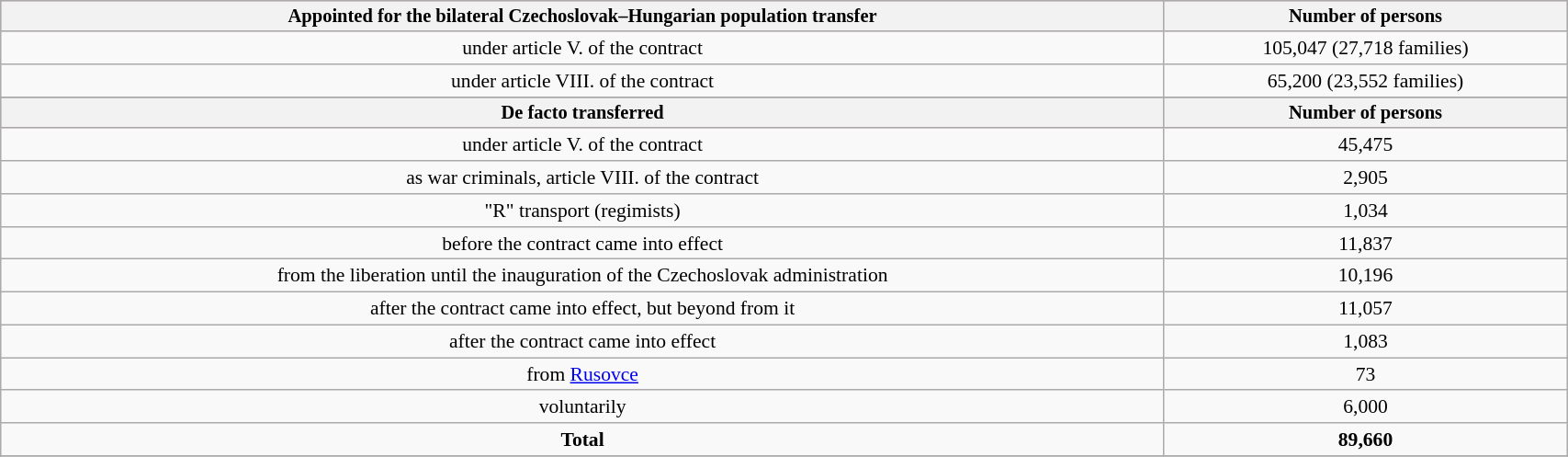<table class="wikitable floatcenter" style="text-align:center;font-size:90%;width:90%;margin-left:1em">
<tr style="background: #E5AFAA;text-align:center;font-size:95%;">
<th abbr="Type">Appointed for the bilateral Czechoslovak–Hungarian population transfer</th>
<th abbr="Frequency">Number of persons</th>
</tr>
<tr>
<td>under article V. of the contract</td>
<td>105,047 (27,718 families)</td>
</tr>
<tr>
<td>under article VIII. of the contract</td>
<td>65,200 (23,552 families)</td>
</tr>
<tr>
</tr>
<tr style="background: #E5AFAA;text-align:center;font-size:95%;">
<th abbr="Type">De facto transferred</th>
<th abbr="Frequency">Number of persons</th>
</tr>
<tr>
<td>under article V. of the contract</td>
<td>45,475</td>
</tr>
<tr>
<td>as war criminals, article VIII. of the contract</td>
<td>2,905</td>
</tr>
<tr>
<td>"R" transport (regimists)</td>
<td>1,034</td>
</tr>
<tr>
<td>before the contract came into effect</td>
<td>11,837</td>
</tr>
<tr>
<td>from the liberation until the inauguration of the Czechoslovak administration</td>
<td>10,196</td>
</tr>
<tr>
<td>after the contract came into effect, but beyond from it</td>
<td>11,057</td>
</tr>
<tr>
<td>after the contract came into effect</td>
<td>1,083</td>
</tr>
<tr>
<td>from <a href='#'>Rusovce</a></td>
<td>73</td>
</tr>
<tr>
<td>voluntarily</td>
<td>6,000</td>
</tr>
<tr>
<td><strong>Total</strong></td>
<td><strong>89,660</strong></td>
</tr>
<tr>
</tr>
</table>
